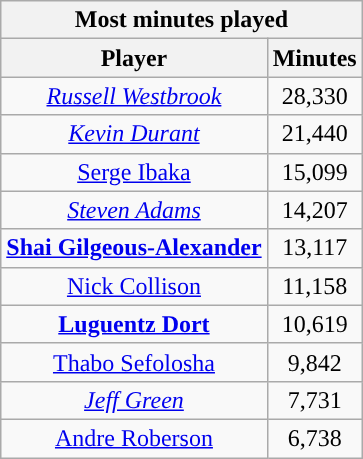<table class="wikitable sortable" style="text-align:center">
<tr>
<th colspan="2" style="text-align:center; ">Most minutes played</th>
</tr>
<tr>
<th style="text-align:center; ">Player</th>
<th style="text-align:center; ">Minutes</th>
</tr>
<tr>
<td><em><a href='#'>Russell Westbrook</a></em></td>
<td>28,330</td>
</tr>
<tr>
<td><em><a href='#'>Kevin Durant</a></em></td>
<td>21,440</td>
</tr>
<tr>
<td><a href='#'>Serge Ibaka</a></td>
<td>15,099</td>
</tr>
<tr>
<td><em><a href='#'>Steven Adams</a></em></td>
<td>14,207</td>
</tr>
<tr>
<td><strong><a href='#'>Shai Gilgeous-Alexander</a></strong></td>
<td>13,117</td>
</tr>
<tr>
<td><a href='#'>Nick Collison</a></td>
<td>11,158</td>
</tr>
<tr>
<td><strong><a href='#'>Luguentz Dort</a></strong></td>
<td>10,619</td>
</tr>
<tr>
<td><a href='#'>Thabo Sefolosha</a></td>
<td>9,842</td>
</tr>
<tr>
<td><em><a href='#'>Jeff Green</a></em></td>
<td>7,731</td>
</tr>
<tr>
<td><a href='#'>Andre Roberson</a></td>
<td>6,738</td>
</tr>
</table>
